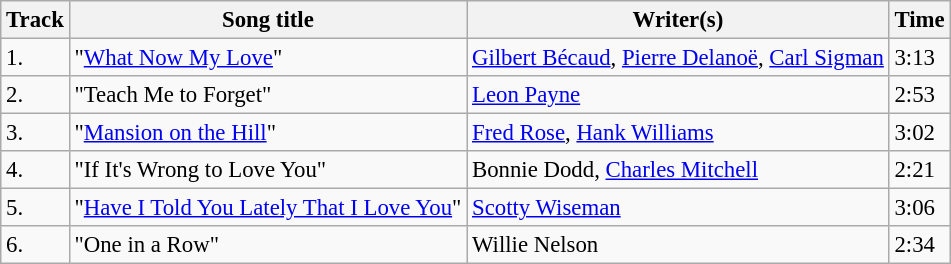<table class="wikitable" style="font-size:95%;">
<tr>
<th>Track</th>
<th>Song title</th>
<th>Writer(s)</th>
<th>Time</th>
</tr>
<tr>
<td>1.</td>
<td>"<a href='#'>What Now My Love</a>"</td>
<td><a href='#'>Gilbert Bécaud</a>, <a href='#'>Pierre Delanoë</a>, <a href='#'>Carl Sigman</a></td>
<td>3:13</td>
</tr>
<tr>
<td>2.</td>
<td>"Teach Me to Forget"</td>
<td><a href='#'>Leon Payne</a></td>
<td>2:53</td>
</tr>
<tr>
<td>3.</td>
<td>"<a href='#'>Mansion on the Hill</a>"</td>
<td><a href='#'>Fred Rose</a>, <a href='#'>Hank Williams</a></td>
<td>3:02</td>
</tr>
<tr>
<td>4.</td>
<td>"If It's Wrong to Love You"</td>
<td>Bonnie Dodd, <a href='#'>Charles Mitchell</a></td>
<td>2:21</td>
</tr>
<tr>
<td>5.</td>
<td>"<a href='#'>Have I Told You Lately That I Love You</a>"</td>
<td><a href='#'>Scotty Wiseman</a></td>
<td>3:06</td>
</tr>
<tr>
<td>6.</td>
<td>"One in a Row"</td>
<td>Willie Nelson</td>
<td>2:34</td>
</tr>
</table>
